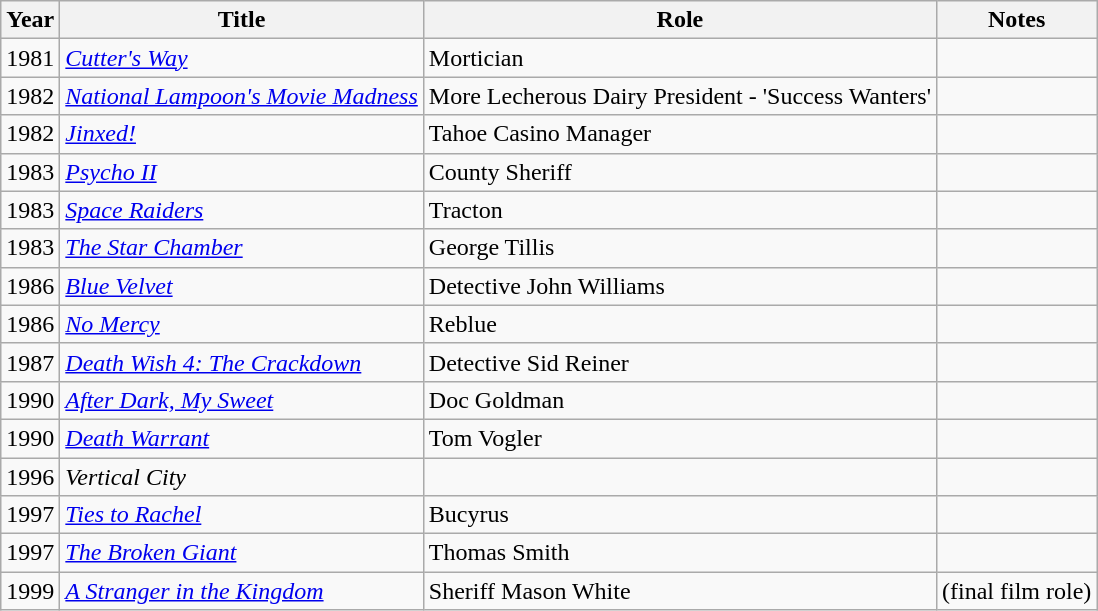<table class="wikitable">
<tr>
<th>Year</th>
<th>Title</th>
<th>Role</th>
<th>Notes</th>
</tr>
<tr>
<td>1981</td>
<td><em><a href='#'>Cutter's Way</a></em></td>
<td>Mortician</td>
<td></td>
</tr>
<tr>
<td>1982</td>
<td><em><a href='#'>National Lampoon's Movie Madness</a></em></td>
<td>More Lecherous Dairy President - 'Success Wanters'</td>
<td></td>
</tr>
<tr>
<td>1982</td>
<td><em><a href='#'>Jinxed!</a></em></td>
<td>Tahoe Casino Manager</td>
<td></td>
</tr>
<tr>
<td>1983</td>
<td><em><a href='#'>Psycho II</a></em></td>
<td>County Sheriff</td>
<td></td>
</tr>
<tr>
<td>1983</td>
<td><em><a href='#'>Space Raiders</a></em></td>
<td>Tracton</td>
<td></td>
</tr>
<tr>
<td>1983</td>
<td><em><a href='#'>The Star Chamber</a></em></td>
<td>George Tillis</td>
<td></td>
</tr>
<tr>
<td>1986</td>
<td><em><a href='#'>Blue Velvet</a></em></td>
<td>Detective John Williams</td>
<td></td>
</tr>
<tr>
<td>1986</td>
<td><em><a href='#'>No Mercy</a></em></td>
<td>Reblue</td>
<td></td>
</tr>
<tr>
<td>1987</td>
<td><em><a href='#'>Death Wish 4: The Crackdown</a></em></td>
<td>Detective Sid Reiner</td>
<td></td>
</tr>
<tr>
<td>1990</td>
<td><em><a href='#'>After Dark, My Sweet</a></em></td>
<td>Doc Goldman</td>
<td></td>
</tr>
<tr>
<td>1990</td>
<td><em><a href='#'>Death Warrant</a></em></td>
<td>Tom Vogler</td>
<td></td>
</tr>
<tr>
<td>1996</td>
<td><em>Vertical City</em></td>
<td></td>
<td></td>
</tr>
<tr>
<td>1997</td>
<td><em><a href='#'>Ties to Rachel</a></em></td>
<td>Bucyrus</td>
<td></td>
</tr>
<tr>
<td>1997</td>
<td><em><a href='#'>The Broken Giant</a></em></td>
<td>Thomas Smith</td>
<td></td>
</tr>
<tr>
<td>1999</td>
<td><em><a href='#'>A Stranger in the Kingdom</a></em></td>
<td>Sheriff Mason White</td>
<td>(final film role)</td>
</tr>
</table>
